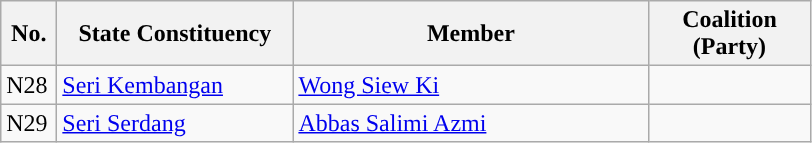<table class="wikitable">
<tr>
<th width="30">No.</th>
<th width="150">State Constituency</th>
<th width="230">Member</th>
<th width="100">Coalition (Party)</th>
</tr>
<tr>
<td>N28</td>
<td><a href='#'>Seri Kembangan</a></td>
<td><a href='#'>Wong Siew Ki</a></td>
<td></td>
</tr>
<tr>
<td>N29</td>
<td><a href='#'>Seri Serdang</a></td>
<td><a href='#'>Abbas Salimi Azmi</a></td>
<td></td>
</tr>
</table>
